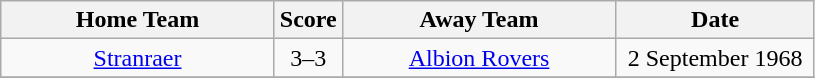<table class="wikitable" style="text-align:center;">
<tr>
<th width=175>Home Team</th>
<th width=20>Score</th>
<th width=175>Away Team</th>
<th width= 125>Date</th>
</tr>
<tr>
<td><a href='#'>Stranraer</a></td>
<td>3–3</td>
<td><a href='#'>Albion Rovers</a></td>
<td>2 September 1968</td>
</tr>
<tr>
</tr>
</table>
